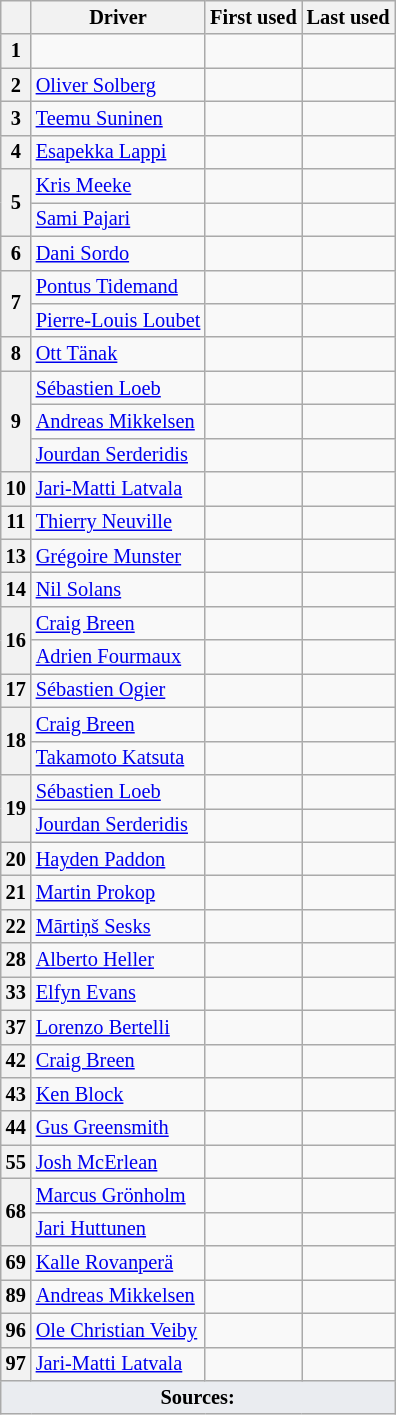<table class="sortable wikitable" style="font-size:85%;">
<tr>
<th></th>
<th>Driver</th>
<th>First used</th>
<th>Last used</th>
</tr>
<tr>
<th data-sort-value="01">1</th>
<td data-sort-value="zzz" style="text-align:left"></td>
<td style="text-align:center"></td>
<td style="text-align:center"></td>
</tr>
<tr>
<th data-sort-value="02">2</th>
<td data-sort-value="SOL"> <a href='#'>Oliver Solberg</a></td>
<td style="text-align:center"></td>
<td style="text-align:center"></td>
</tr>
<tr>
<th data-sort-value="03">3</th>
<td data-sort-value="SUN"> <a href='#'>Teemu Suninen</a></td>
<td style="text-align:center"></td>
<td style="text-align:center"></td>
</tr>
<tr>
<th data-sort-value="04">4</th>
<td data-sort-value="LAP"> <a href='#'>Esapekka Lappi</a></td>
<td style="text-align:center"></td>
<td style="text-align:center"></td>
</tr>
<tr>
<th rowspan="2" data-sort-value="05">5</th>
<td data-sort-value="MEE"> <a href='#'>Kris Meeke</a></td>
<td style="text-align:center"></td>
<td style="text-align:center"></td>
</tr>
<tr>
<td data-sort-value="PAJ"> <a href='#'>Sami Pajari</a></td>
<td style="text-align:center"></td>
<td style="text-align:center"></td>
</tr>
<tr>
<th data-sort-value="06">6</th>
<td data-sort-value="MEE"> <a href='#'>Dani Sordo</a></td>
<td style="text-align:center"></td>
<td style="text-align:center"></td>
</tr>
<tr>
<th rowspan="2" data-sort-value="07">7</th>
<td data-sort-value="SOR"> <a href='#'>Pontus Tidemand</a></td>
<td style="text-align:center"></td>
<td style="text-align:center"></td>
</tr>
<tr>
<td data-sort-value="LOU"> <a href='#'>Pierre-Louis Loubet</a></td>
<td style="text-align:center"></td>
<td style="text-align:center"></td>
</tr>
<tr>
<th data-sort-value="08">8</th>
<td data-sort-value="OTT"> <a href='#'>Ott Tänak</a></td>
<td style="text-align:center"></td>
<td style="text-align:center"></td>
</tr>
<tr>
<th rowspan="3" data-sort-value="09">9</th>
<td data-sort-value="LOE"> <a href='#'>Sébastien Loeb</a></td>
<td style="text-align:center"></td>
<td style="text-align:center"></td>
</tr>
<tr>
<td data-sort-value="MIK"> <a href='#'>Andreas Mikkelsen</a></td>
<td style="text-align:center"></td>
<td style="text-align:center"></td>
</tr>
<tr>
<td data-sort-value="SER"> <a href='#'>Jourdan Serderidis</a></td>
<td style="text-align:center"></td>
<td style="text-align:center"></td>
</tr>
<tr>
<th data-sort-value="10">10</th>
<td data-sort-value="LAT"> <a href='#'>Jari-Matti Latvala</a></td>
<td style="text-align:center"></td>
<td style="text-align:center"></td>
</tr>
<tr>
<th data-sort-value="11">11</th>
<td data-sort-value="NEU"> <a href='#'>Thierry Neuville</a></td>
<td style="text-align:center"></td>
<td style="text-align:center"></td>
</tr>
<tr>
<th data-sort-value="13">13</th>
<td data-sort-value="MUN"> <a href='#'>Grégoire Munster</a></td>
<td style="text-align:center"></td>
<td style="text-align:center"></td>
</tr>
<tr>
<th data-sort-value="14">14</th>
<td data-sort-value="SOL"> <a href='#'>Nil Solans</a></td>
<td style="text-align:center"></td>
<td style="text-align:center"></td>
</tr>
<tr>
<th rowspan="2" data-sort-value="16">16</th>
<td data-sort-value="BRE"> <a href='#'>Craig Breen</a></td>
<td style="text-align:center"></td>
<td style="text-align:center"></td>
</tr>
<tr>
<td data-sort-value="FOU"> <a href='#'>Adrien Fourmaux</a></td>
<td style="text-align:center"></td>
<td style="text-align:center"></td>
</tr>
<tr>
<th data-sort-value="17">17</th>
<td data-sort-value="OGI"> <a href='#'>Sébastien Ogier</a></td>
<td style="text-align:center"></td>
<td style="text-align:center"></td>
</tr>
<tr>
<th rowspan="2" data-sort-value="18">18</th>
<td data-sort-value="BRE"> <a href='#'>Craig Breen</a></td>
<td style="text-align:center"></td>
<td style="text-align:center"></td>
</tr>
<tr>
<td data-sort-value="KAT"> <a href='#'>Takamoto Katsuta</a></td>
<td style="text-align:center"></td>
<td style="text-align:center"></td>
</tr>
<tr>
<th rowspan="2" data-sort-value="19">19</th>
<td data-sort-value="LOE"> <a href='#'>Sébastien Loeb</a></td>
<td style="text-align:center"></td>
<td style="text-align:center"></td>
</tr>
<tr>
<td data-sort-value="SER"> <a href='#'>Jourdan Serderidis</a></td>
<td style="text-align:center"></td>
<td style="text-align:center"></td>
</tr>
<tr>
<th data-sort-value="20">20</th>
<td data-sort-value="PAD"> <a href='#'>Hayden Paddon</a></td>
<td style="text-align:center"></td>
<td style="text-align:center"></td>
</tr>
<tr>
<th data-sort-value="21">21</th>
<td data-sort-value="PRO"> <a href='#'>Martin Prokop</a></td>
<td style="text-align:center"></td>
<td style="text-align:center"></td>
</tr>
<tr>
<th data-sort-value="22">22</th>
<td data-sort-value="SES"> <a href='#'>Mārtiņš Sesks</a></td>
<td style="text-align:center"></td>
<td style="text-align:center"></td>
</tr>
<tr>
<th data-sort-value="28">28</th>
<td data-sort-value="HEL"> <a href='#'>Alberto Heller</a></td>
<td style="text-align:center"></td>
<td style="text-align:center"></td>
</tr>
<tr>
<th data-sort-value="33">33</th>
<td data-sort-value="EVA"> <a href='#'>Elfyn Evans</a></td>
<td style="text-align:center"></td>
<td style="text-align:center"></td>
</tr>
<tr>
<th data-sort-value="37">37</th>
<td data-sort-value="BER"> <a href='#'>Lorenzo Bertelli</a></td>
<td style="text-align:center"></td>
<td style="text-align:center"></td>
</tr>
<tr>
<th data-sort-value="42">42</th>
<td data-sort-value="BRE"> <a href='#'>Craig Breen</a></td>
<td style="text-align:center"></td>
<td style="text-align:center"></td>
</tr>
<tr>
<th data-sort-value="43">43</th>
<td data-sort-value="BLO"> <a href='#'>Ken Block</a></td>
<td style="text-align:center"></td>
<td style="text-align:center"></td>
</tr>
<tr>
<th data-sort-value="44">44</th>
<td data-sort-value="GRE"> <a href='#'>Gus Greensmith</a></td>
<td style="text-align:center"></td>
<td style="text-align:center"></td>
</tr>
<tr>
<th data-sort-value="55">55</th>
<td data-sort-value="MCE"> <a href='#'>Josh McErlean</a></td>
<td style="text-align:center"></td>
<td style="text-align:center"></td>
</tr>
<tr>
<th rowspan="2" data-sort-value="68">68</th>
<td data-sort-value="GRO"> <a href='#'>Marcus Grönholm</a></td>
<td style="text-align:center"></td>
<td style="text-align:center"></td>
</tr>
<tr>
<td data-sort-value="HUT"> <a href='#'>Jari Huttunen</a></td>
<td style="text-align:center"></td>
<td style="text-align:center"></td>
</tr>
<tr>
<th data-sort-value="69">69</th>
<td data-sort-value="ROV"> <a href='#'>Kalle Rovanperä</a></td>
<td style="text-align:center"></td>
<td style="text-align:center"></td>
</tr>
<tr>
<th data-sort-value="89">89</th>
<td data-sort-value="MIK"> <a href='#'>Andreas Mikkelsen</a></td>
<td style="text-align:center"></td>
<td style="text-align:center"></td>
</tr>
<tr>
<th data-sort-value="96">96</th>
<td data-sort-value="VEI"> <a href='#'>Ole Christian Veiby</a></td>
<td style="text-align:center"></td>
<td style="text-align:center"></td>
</tr>
<tr>
<th data-sort-value="97">97</th>
<td data-sort-value="LAT"> <a href='#'>Jari-Matti Latvala</a></td>
<td style="text-align:center"></td>
<td style="text-align:center"></td>
</tr>
<tr class="sortbottom">
<td colspan="4" style="background:#eaecf0; text-align:center;"><strong>Sources:</strong></td>
</tr>
</table>
